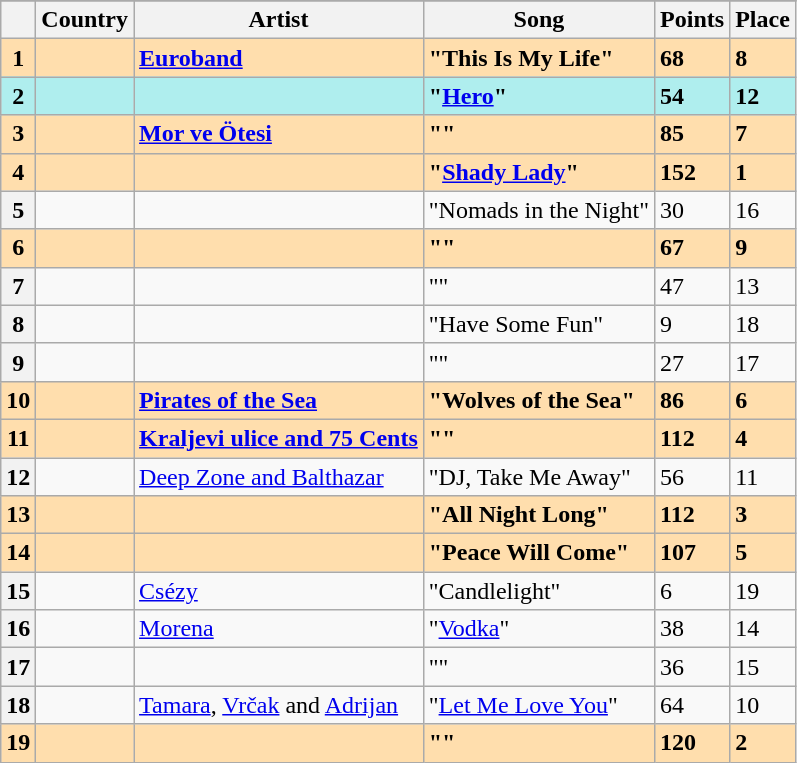<table class="sortable wikitable plainrowheaders">
<tr>
</tr>
<tr>
<th scope="col"></th>
<th scope="col">Country</th>
<th scope="col">Artist</th>
<th scope="col">Song</th>
<th scope="col">Points</th>
<th scope="col">Place</th>
</tr>
<tr style="font-weight:bold; background:navajowhite;">
<th scope="row" style="text-align:center; font-weight:bold; background:navajowhite;">1</th>
<td></td>
<td><a href='#'>Euroband</a></td>
<td>"This Is My Life"</td>
<td>68</td>
<td>8</td>
</tr>
<tr style="font-weight:bold; background:paleturquoise;">
<th scope="row" style="text-align:center; font-weight:bold; background:paleturquoise;">2</th>
<td></td>
<td></td>
<td>"<a href='#'>Hero</a>"</td>
<td>54</td>
<td>12 </td>
</tr>
<tr style="font-weight:bold; background:navajowhite;">
<th scope="row" style="text-align:center; font-weight:bold; background:navajowhite;">3</th>
<td></td>
<td><a href='#'>Mor ve Ötesi</a></td>
<td>""</td>
<td>85</td>
<td>7</td>
</tr>
<tr style="font-weight:bold; background:navajowhite;">
<th scope="row" style="text-align:center; font-weight:bold; background:navajowhite;">4</th>
<td></td>
<td></td>
<td>"<a href='#'>Shady Lady</a>"</td>
<td>152</td>
<td>1</td>
</tr>
<tr>
<th scope="row" style="text-align:center;">5</th>
<td></td>
<td></td>
<td>"Nomads in the Night"</td>
<td>30</td>
<td>16</td>
</tr>
<tr style="font-weight:bold; background:navajowhite;">
<th scope="row" style="text-align:center; font-weight:bold; background:navajowhite;">6</th>
<td></td>
<td></td>
<td>""</td>
<td>67</td>
<td>9</td>
</tr>
<tr>
<th scope="row" style="text-align:center;">7</th>
<td></td>
<td></td>
<td>""</td>
<td>47</td>
<td>13</td>
</tr>
<tr>
<th scope="row" style="text-align:center;">8</th>
<td></td>
<td></td>
<td>"Have Some Fun"</td>
<td>9</td>
<td>18</td>
</tr>
<tr>
<th scope="row" style="text-align:center;">9</th>
<td></td>
<td></td>
<td>""</td>
<td>27</td>
<td>17</td>
</tr>
<tr style="font-weight:bold; background:navajowhite;">
<th scope="row" style="text-align:center; font-weight:bold; background:navajowhite;">10</th>
<td></td>
<td><a href='#'>Pirates of the Sea</a></td>
<td>"Wolves of the Sea"</td>
<td>86</td>
<td>6</td>
</tr>
<tr style="font-weight:bold; background:navajowhite;">
<th scope="row" style="text-align:center; font-weight:bold; background:navajowhite;">11</th>
<td></td>
<td><a href='#'>Kraljevi ulice and 75 Cents</a></td>
<td>""</td>
<td>112</td>
<td>4</td>
</tr>
<tr>
<th scope="row" style="text-align:center;">12</th>
<td></td>
<td><a href='#'>Deep Zone and Balthazar</a></td>
<td>"DJ, Take Me Away"</td>
<td>56</td>
<td>11</td>
</tr>
<tr style="font-weight:bold; background:navajowhite;">
<th scope="row" style="text-align:center; font-weight:bold; background:navajowhite;">13</th>
<td></td>
<td></td>
<td>"All Night Long"</td>
<td>112</td>
<td>3</td>
</tr>
<tr style="font-weight:bold; background:navajowhite;">
<th scope="row" style="text-align:center; font-weight:bold; background:navajowhite;">14</th>
<td></td>
<td></td>
<td>"Peace Will Come"</td>
<td>107</td>
<td>5</td>
</tr>
<tr>
<th scope="row" style="text-align:center;">15</th>
<td></td>
<td><a href='#'>Csézy</a></td>
<td>"Candlelight"</td>
<td>6</td>
<td>19</td>
</tr>
<tr>
<th scope="row" style="text-align:center;">16</th>
<td></td>
<td><a href='#'>Morena</a></td>
<td>"<a href='#'>Vodka</a>"</td>
<td>38</td>
<td>14</td>
</tr>
<tr>
<th scope="row" style="text-align:center;">17</th>
<td></td>
<td></td>
<td>""</td>
<td>36</td>
<td>15</td>
</tr>
<tr>
<th scope="row" style="text-align:center;">18</th>
<td></td>
<td><a href='#'>Tamara</a>, <a href='#'>Vrčak</a> and <a href='#'>Adrijan</a></td>
<td>"<a href='#'>Let Me Love You</a>"</td>
<td>64</td>
<td>10</td>
</tr>
<tr style="font-weight:bold; background:navajowhite;">
<th scope="row" style="text-align:center; font-weight:bold; background:navajowhite;">19</th>
<td></td>
<td></td>
<td>""</td>
<td>120</td>
<td>2</td>
</tr>
</table>
